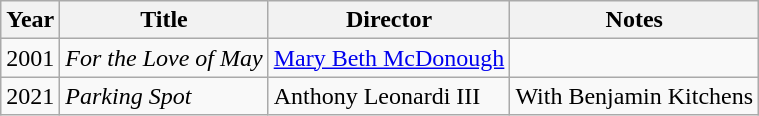<table class="wikitable">
<tr>
<th>Year</th>
<th>Title</th>
<th>Director</th>
<th>Notes</th>
</tr>
<tr>
<td>2001</td>
<td><em>For the Love of May</em></td>
<td><a href='#'>Mary Beth McDonough</a></td>
<td></td>
</tr>
<tr>
<td>2021</td>
<td><em>Parking Spot</em></td>
<td>Anthony Leonardi III</td>
<td>With Benjamin Kitchens</td>
</tr>
</table>
